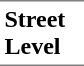<table border=0 cellspacing=0 cellpadding=3>
<tr>
<td style="border-bottom:solid 1px gray;border-top:solid 1px gray;" width=50 valign=top><strong>Street Level</strong></td>
</tr>
</table>
